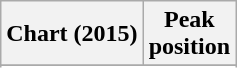<table class="wikitable sortable plainrowheaders">
<tr>
<th>Chart (2015)</th>
<th>Peak<br>position</th>
</tr>
<tr>
</tr>
<tr>
</tr>
<tr>
</tr>
<tr>
</tr>
<tr>
</tr>
<tr>
</tr>
</table>
